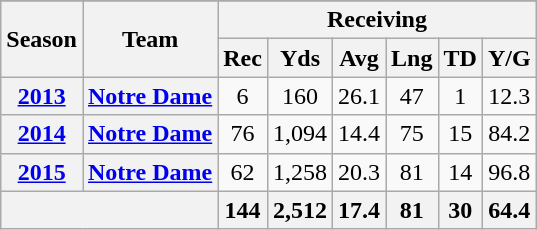<table class="wikitable" style="text-align:center;">
<tr>
</tr>
<tr>
<th rowspan="2">Season</th>
<th rowspan="2">Team</th>
<th colspan="6">Receiving</th>
</tr>
<tr>
<th>Rec</th>
<th>Yds</th>
<th>Avg</th>
<th>Lng</th>
<th>TD</th>
<th>Y/G</th>
</tr>
<tr>
<th><a href='#'>2013</a></th>
<th><a href='#'>Notre Dame</a></th>
<td>6</td>
<td>160</td>
<td>26.1</td>
<td>47</td>
<td>1</td>
<td>12.3</td>
</tr>
<tr>
<th><a href='#'>2014</a></th>
<th><a href='#'>Notre Dame</a></th>
<td>76</td>
<td>1,094</td>
<td>14.4</td>
<td>75</td>
<td>15</td>
<td>84.2</td>
</tr>
<tr>
<th><a href='#'>2015</a></th>
<th><a href='#'>Notre Dame</a></th>
<td>62</td>
<td>1,258</td>
<td>20.3</td>
<td>81</td>
<td>14</td>
<td>96.8</td>
</tr>
<tr>
<th colspan="2"></th>
<th>144</th>
<th>2,512</th>
<th>17.4</th>
<th>81</th>
<th>30</th>
<th>64.4</th>
</tr>
</table>
